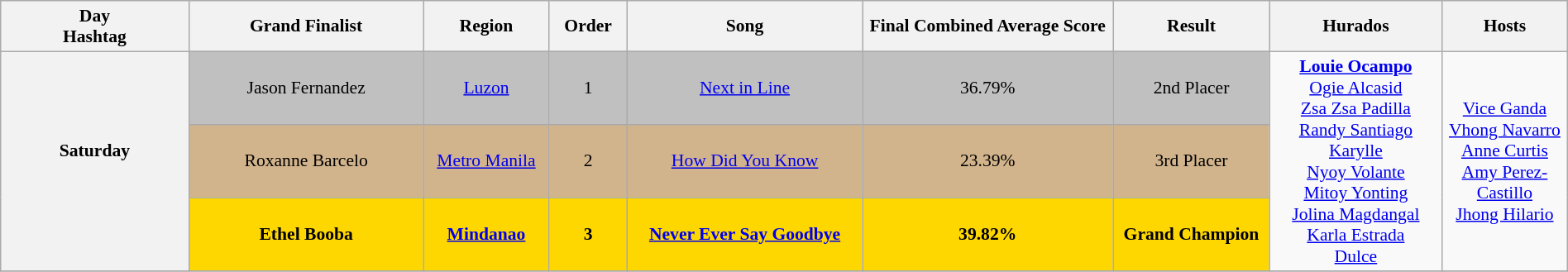<table class="wikitable mw-collapsible mw-collapsed" style="text-align:center; font-size:90%; width:100%;">
<tr>
<th width="12%">Day<br>Hashtag</th>
<th width="15%">Grand Finalist</th>
<th width="08%">Region</th>
<th width="05%">Order</th>
<th width="15%">Song</th>
<th width="16%">Final Combined Average Score</th>
<th width="10%">Result</th>
<th width="11%">Hurados </th>
<th width="08%">Hosts</th>
</tr>
<tr>
<th rowspan="3">Saturday <br><small></small><br><small></small></th>
<td style="background-color:silver;">Jason Fernandez</td>
<td style="background-color:silver;"><a href='#'>Luzon</a></td>
<td style="background-color:silver;">1</td>
<td style="background-color:silver;"><a href='#'>Next in Line</a></td>
<td style="background-color:silver;">36.79%</td>
<td style="background-color:silver;">2nd Placer</td>
<td rowspan="3"><strong><a href='#'>Louie Ocampo</a></strong><br><a href='#'>Ogie Alcasid</a><br><a href='#'>Zsa Zsa Padilla</a><br><a href='#'>Randy Santiago</a><br><a href='#'>Karylle</a><br><a href='#'>Nyoy Volante</a><br><a href='#'>Mitoy Yonting</a><br><a href='#'>Jolina Magdangal</a><br><a href='#'>Karla Estrada</a><br><a href='#'>Dulce</a></td>
<td rowspan="3"><a href='#'>Vice Ganda</a><br><a href='#'>Vhong Navarro</a><br><a href='#'>Anne Curtis</a><br><a href='#'>Amy Perez-Castillo</a><br><a href='#'>Jhong Hilario</a></td>
</tr>
<tr>
<td style="background-color:tan;">Roxanne Barcelo</td>
<td style="background-color:tan;"><a href='#'>Metro Manila</a></td>
<td style="background-color:tan;">2</td>
<td style="background-color:tan;"><a href='#'>How Did You Know</a></td>
<td style="background-color:tan;">23.39%</td>
<td style="background-color:tan;">3rd Placer</td>
</tr>
<tr>
<td style="background-color:gold;"><strong>Ethel Booba</strong></td>
<td style="background-color:gold;"><strong><a href='#'>Mindanao</a></strong></td>
<td style="background-color:gold;"><strong>3</strong></td>
<td style="background-color:gold;"><strong><a href='#'>Never Ever Say Goodbye</a></strong></td>
<td style="background-color:gold;"><strong>39.82%</strong></td>
<td style="background-color:gold;"><strong>Grand Champion</strong></td>
</tr>
<tr>
</tr>
</table>
